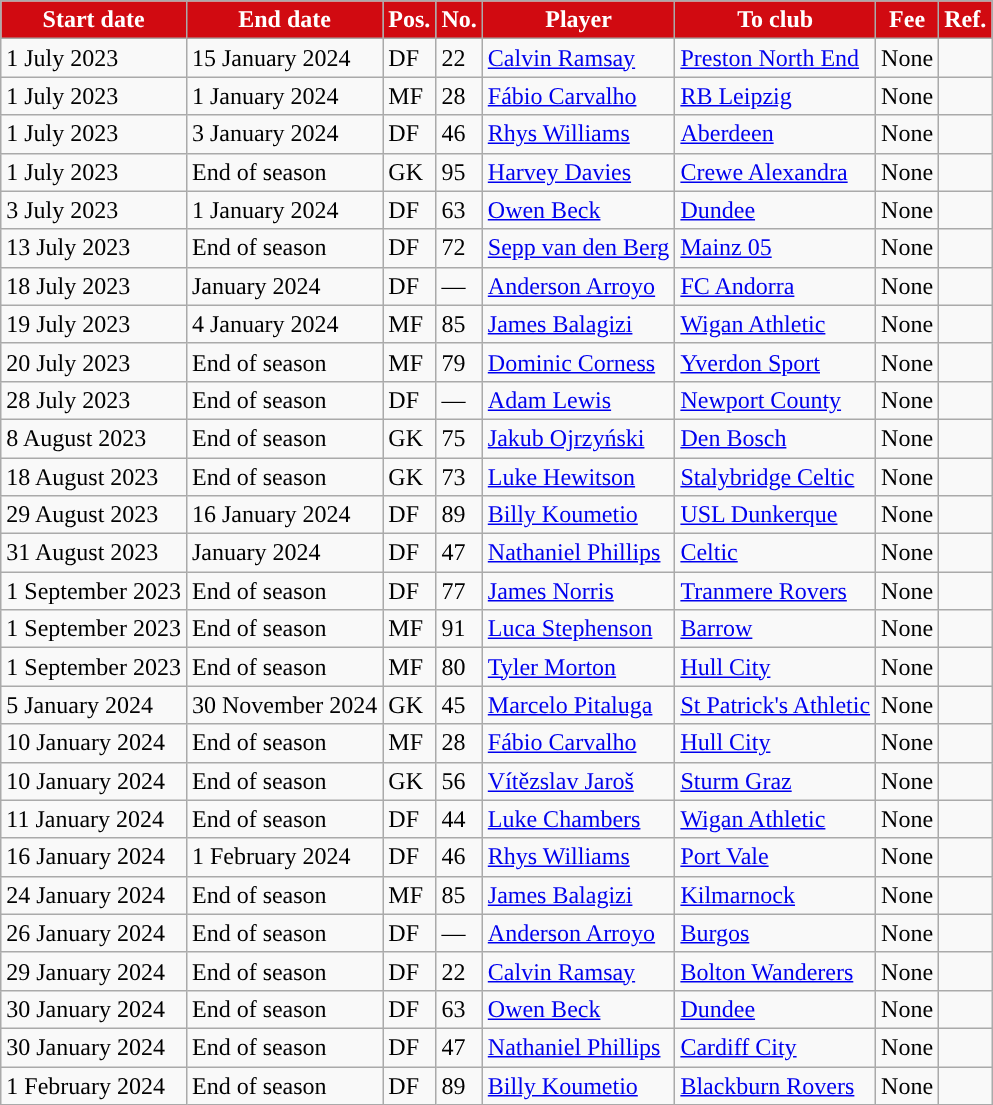<table class="wikitable plainrowheaders sortable">
<tr>
<th style="background:#D10A11; color:#ffffff; ">Start date</th>
<th style="background:#D10A11; color:#ffffff; ">End date</th>
<th style="background:#D10A11; color:#ffffff; ">Pos.</th>
<th style="background:#D10A11; color:#ffffff; ">No.</th>
<th style="background:#D10A11; color:#ffffff; ">Player</th>
<th style="background:#D10A11; color:#ffffff; ">To club</th>
<th style="background:#D10A11; color:#ffffff; ">Fee</th>
<th style="background:#D10A11; color:#ffffff; ">Ref.</th>
</tr>
<tr>
<td>1 July 2023</td>
<td>15 January 2024</td>
<td>DF</td>
<td>22</td>
<td> <a href='#'>Calvin Ramsay</a></td>
<td> <a href='#'>Preston North End</a></td>
<td>None</td>
<td></td>
</tr>
<tr>
<td>1 July 2023</td>
<td>1 January 2024</td>
<td>MF</td>
<td>28</td>
<td> <a href='#'>Fábio Carvalho</a></td>
<td> <a href='#'>RB Leipzig</a></td>
<td>None</td>
<td></td>
</tr>
<tr>
<td>1 July 2023</td>
<td>3 January 2024</td>
<td>DF</td>
<td>46</td>
<td> <a href='#'>Rhys Williams</a></td>
<td> <a href='#'>Aberdeen</a></td>
<td>None</td>
<td></td>
</tr>
<tr>
<td>1 July 2023</td>
<td>End of season</td>
<td>GK</td>
<td>95</td>
<td> <a href='#'>Harvey Davies</a></td>
<td> <a href='#'>Crewe Alexandra</a></td>
<td>None</td>
<td></td>
</tr>
<tr>
<td>3 July 2023</td>
<td>1 January 2024</td>
<td>DF</td>
<td>63</td>
<td> <a href='#'>Owen Beck</a></td>
<td> <a href='#'>Dundee</a></td>
<td>None</td>
<td></td>
</tr>
<tr>
<td>13 July 2023</td>
<td>End of season</td>
<td>DF</td>
<td>72</td>
<td> <a href='#'>Sepp van den Berg</a></td>
<td> <a href='#'>Mainz 05</a></td>
<td>None</td>
<td></td>
</tr>
<tr>
<td>18 July 2023</td>
<td>January 2024</td>
<td>DF</td>
<td>—</td>
<td> <a href='#'>Anderson Arroyo</a></td>
<td> <a href='#'>FC Andorra</a></td>
<td>None</td>
<td></td>
</tr>
<tr>
<td>19 July 2023</td>
<td>4 January 2024</td>
<td>MF</td>
<td>85</td>
<td> <a href='#'>James Balagizi</a></td>
<td> <a href='#'>Wigan Athletic</a></td>
<td>None</td>
<td></td>
</tr>
<tr>
<td>20 July 2023</td>
<td>End of season</td>
<td>MF</td>
<td>79</td>
<td> <a href='#'>Dominic Corness</a></td>
<td> <a href='#'>Yverdon Sport</a></td>
<td>None</td>
<td></td>
</tr>
<tr>
<td>28 July 2023</td>
<td>End of season</td>
<td>DF</td>
<td>—</td>
<td> <a href='#'>Adam Lewis</a></td>
<td> <a href='#'>Newport County</a></td>
<td>None</td>
<td></td>
</tr>
<tr>
<td>8 August 2023</td>
<td>End of season</td>
<td>GK</td>
<td>75</td>
<td> <a href='#'>Jakub Ojrzyński</a></td>
<td> <a href='#'>Den Bosch</a></td>
<td>None</td>
<td></td>
</tr>
<tr>
<td>18 August 2023</td>
<td>End of season</td>
<td>GK</td>
<td>73</td>
<td> <a href='#'>Luke Hewitson</a></td>
<td> <a href='#'>Stalybridge Celtic</a></td>
<td>None</td>
<td></td>
</tr>
<tr>
<td>29 August 2023</td>
<td>16 January 2024</td>
<td>DF</td>
<td>89</td>
<td> <a href='#'>Billy Koumetio</a></td>
<td> <a href='#'>USL Dunkerque</a></td>
<td>None</td>
<td></td>
</tr>
<tr>
<td>31 August 2023</td>
<td>January 2024</td>
<td>DF</td>
<td>47</td>
<td> <a href='#'>Nathaniel Phillips</a></td>
<td> <a href='#'>Celtic</a></td>
<td>None</td>
<td></td>
</tr>
<tr>
<td>1 September 2023</td>
<td>End of season</td>
<td>DF</td>
<td>77</td>
<td> <a href='#'>James Norris</a></td>
<td> <a href='#'>Tranmere Rovers</a></td>
<td>None</td>
<td></td>
</tr>
<tr>
<td>1 September 2023</td>
<td>End of season</td>
<td>MF</td>
<td>91</td>
<td> <a href='#'>Luca Stephenson</a></td>
<td> <a href='#'>Barrow</a></td>
<td>None</td>
<td></td>
</tr>
<tr>
<td>1 September 2023</td>
<td>End of season</td>
<td>MF</td>
<td>80</td>
<td> <a href='#'>Tyler Morton</a></td>
<td> <a href='#'>Hull City</a></td>
<td>None</td>
<td></td>
</tr>
<tr>
<td>5 January 2024</td>
<td>30 November 2024</td>
<td>GK</td>
<td>45</td>
<td> <a href='#'>Marcelo Pitaluga</a></td>
<td> <a href='#'>St Patrick's Athletic</a></td>
<td>None</td>
<td></td>
</tr>
<tr>
<td>10 January 2024</td>
<td>End of season</td>
<td>MF</td>
<td>28</td>
<td> <a href='#'>Fábio Carvalho</a></td>
<td> <a href='#'>Hull City</a></td>
<td>None</td>
<td></td>
</tr>
<tr>
<td>10 January 2024</td>
<td>End of season</td>
<td>GK</td>
<td>56</td>
<td> <a href='#'>Vítězslav Jaroš</a></td>
<td> <a href='#'>Sturm Graz</a></td>
<td>None</td>
<td></td>
</tr>
<tr>
<td>11 January 2024</td>
<td>End of season</td>
<td>DF</td>
<td>44</td>
<td> <a href='#'>Luke Chambers</a></td>
<td> <a href='#'>Wigan Athletic</a></td>
<td>None</td>
<td></td>
</tr>
<tr>
<td>16 January 2024</td>
<td>1 February 2024</td>
<td>DF</td>
<td>46</td>
<td> <a href='#'>Rhys Williams</a></td>
<td> <a href='#'>Port Vale</a></td>
<td>None</td>
<td></td>
</tr>
<tr>
<td>24 January 2024</td>
<td>End of season</td>
<td>MF</td>
<td>85</td>
<td> <a href='#'>James Balagizi</a></td>
<td> <a href='#'>Kilmarnock</a></td>
<td>None</td>
<td></td>
</tr>
<tr>
<td>26 January 2024</td>
<td>End of season</td>
<td>DF</td>
<td>—</td>
<td> <a href='#'>Anderson Arroyo</a></td>
<td> <a href='#'>Burgos</a></td>
<td>None</td>
<td></td>
</tr>
<tr>
<td>29 January 2024</td>
<td>End of season</td>
<td>DF</td>
<td>22</td>
<td> <a href='#'>Calvin Ramsay</a></td>
<td> <a href='#'>Bolton Wanderers</a></td>
<td>None</td>
<td></td>
</tr>
<tr>
<td>30 January 2024</td>
<td>End of season</td>
<td>DF</td>
<td>63</td>
<td> <a href='#'>Owen Beck</a></td>
<td> <a href='#'>Dundee</a></td>
<td>None</td>
<td></td>
</tr>
<tr>
<td>30 January 2024</td>
<td>End of season</td>
<td>DF</td>
<td>47</td>
<td> <a href='#'>Nathaniel Phillips</a></td>
<td> <a href='#'>Cardiff City</a></td>
<td>None</td>
<td></td>
</tr>
<tr>
<td>1 February 2024</td>
<td>End of season</td>
<td>DF</td>
<td>89</td>
<td> <a href='#'>Billy Koumetio</a></td>
<td> <a href='#'>Blackburn Rovers</a></td>
<td>None</td>
<td></td>
</tr>
</table>
